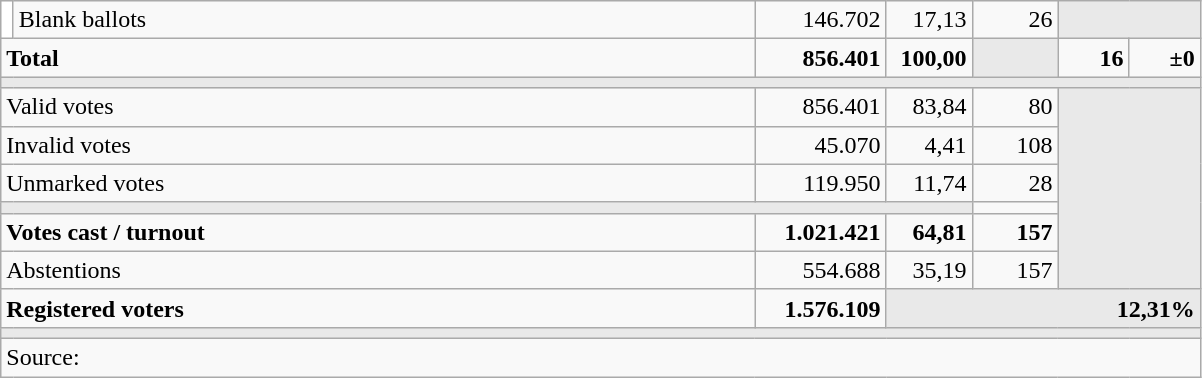<table class=wikitable style="text-align:right; margin-top:-1px">
<tr>
<td bgcolor="white" width=1></td>
<td align="left" width=487>Blank ballots</td>
<td width=80>146.702</td>
<td width=50>17,13</td>
<td width=50> 26</td>
<td bgcolor="#E9E9E9" colspan="2"></td>
</tr>
<tr style="font-weight:bold;">
<td align="left" colspan="2">Total</td>
<td>856.401</td>
<td>100,00</td>
<td bgcolor="#E9E9E9"></td>
<td width=40>16</td>
<td width=40>±0</td>
</tr>
<tr>
<td colspan="7" bgcolor="#E9E9E9"></td>
</tr>
<tr>
<td align="left" colspan="2">Valid votes</td>
<td>856.401</td>
<td>83,84</td>
<td> 80</td>
<td bgcolor="#E9E9E9" colspan="2" rowspan="6"></td>
</tr>
<tr>
<td align="left" colspan="2">Invalid votes</td>
<td>45.070</td>
<td>4,41</td>
<td>108</td>
</tr>
<tr>
<td align="left" colspan="2">Unmarked votes</td>
<td>119.950</td>
<td>11,74</td>
<td> 28</td>
</tr>
<tr>
<td colspan="4" bgcolor="#E9E9E9"></td>
</tr>
<tr style="font-weight:bold;">
<td align="left" colspan="2">Votes cast / turnout</td>
<td>1.021.421</td>
<td>64,81</td>
<td>157</td>
</tr>
<tr>
<td align="left" colspan="2">Abstentions</td>
<td>554.688</td>
<td>35,19</td>
<td> 157</td>
</tr>
<tr style="font-weight:bold;">
<td align="left" colspan="2">Registered voters</td>
<td>1.576.109</td>
<td bgcolor="#E9E9E9" colspan="4">12,31%</td>
</tr>
<tr>
<td colspan="7" bgcolor="#E9E9E9"></td>
</tr>
<tr>
<td align="left" colspan="7">Source: </td>
</tr>
</table>
